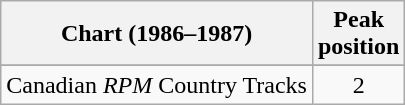<table class="wikitable sortable">
<tr>
<th align="left">Chart (1986–1987)</th>
<th align="center">Peak<br>position</th>
</tr>
<tr>
</tr>
<tr>
<td align="left">Canadian <em>RPM</em> Country Tracks</td>
<td align="center">2</td>
</tr>
</table>
